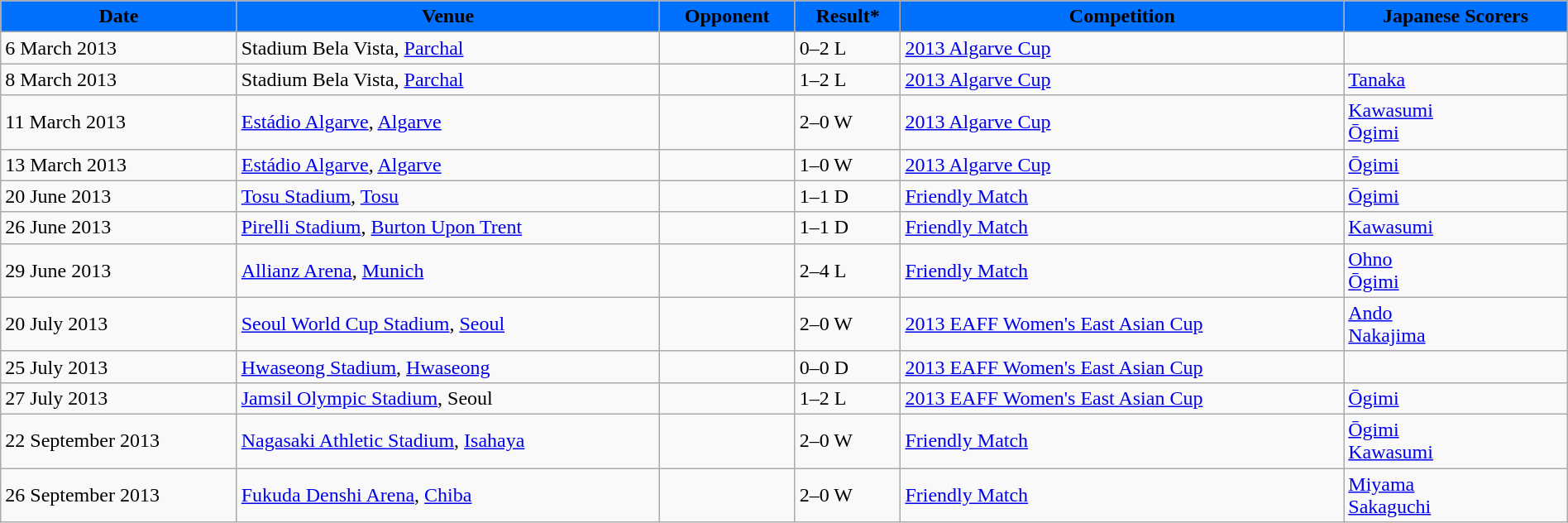<table class="wikitable" style="width: 100%;">
<tr>
<th style="background:#0070FF;"><span>Date</span></th>
<th style="background:#0070FF;"><span>Venue</span></th>
<th style="background:#0070FF;"><span>Opponent</span></th>
<th style="background:#0070FF;"><span>Result*</span></th>
<th style="background:#0070FF;"><span>Competition</span></th>
<th style="background:#0070FF;"><span>Japanese Scorers</span></th>
</tr>
<tr>
<td>6 March 2013</td>
<td>Stadium Bela Vista, <a href='#'>Parchal</a><br></td>
<td></td>
<td>0–2 L</td>
<td><a href='#'>2013 Algarve Cup</a></td>
<td></td>
</tr>
<tr>
<td>8 March 2013</td>
<td>Stadium Bela Vista, <a href='#'>Parchal</a><br></td>
<td></td>
<td>1–2 L</td>
<td><a href='#'>2013 Algarve Cup</a></td>
<td><a href='#'>Tanaka</a> <br></td>
</tr>
<tr>
<td>11 March 2013</td>
<td><a href='#'>Estádio Algarve</a>, <a href='#'>Algarve</a><br></td>
<td></td>
<td>2–0 W</td>
<td><a href='#'>2013 Algarve Cup</a></td>
<td><a href='#'>Kawasumi</a> <br><a href='#'>Ōgimi</a> </td>
</tr>
<tr>
<td>13 March 2013</td>
<td><a href='#'>Estádio Algarve</a>, <a href='#'>Algarve</a><br></td>
<td></td>
<td>1–0 W</td>
<td><a href='#'>2013 Algarve Cup</a></td>
<td><a href='#'>Ōgimi</a> </td>
</tr>
<tr>
<td>20 June 2013</td>
<td><a href='#'>Tosu Stadium</a>, <a href='#'>Tosu</a><br></td>
<td></td>
<td>1–1 D</td>
<td><a href='#'>Friendly Match</a></td>
<td><a href='#'>Ōgimi</a> </td>
</tr>
<tr>
<td>26 June 2013</td>
<td><a href='#'>Pirelli Stadium</a>, <a href='#'>Burton Upon Trent</a><br></td>
<td></td>
<td>1–1 D</td>
<td><a href='#'>Friendly Match</a></td>
<td><a href='#'>Kawasumi</a> </td>
</tr>
<tr>
<td>29 June 2013</td>
<td><a href='#'>Allianz Arena</a>, <a href='#'>Munich</a><br></td>
<td></td>
<td>2–4 L</td>
<td><a href='#'>Friendly Match</a></td>
<td><a href='#'>Ohno</a> <br><a href='#'>Ōgimi</a> </td>
</tr>
<tr>
<td>20 July 2013</td>
<td><a href='#'>Seoul World Cup Stadium</a>, <a href='#'>Seoul</a><br></td>
<td></td>
<td>2–0 W</td>
<td><a href='#'>2013 EAFF Women's East Asian Cup</a></td>
<td><a href='#'>Ando</a> <br><a href='#'>Nakajima</a> </td>
</tr>
<tr>
<td>25 July 2013</td>
<td><a href='#'>Hwaseong Stadium</a>, <a href='#'>Hwaseong</a><br></td>
<td></td>
<td>0–0 D</td>
<td><a href='#'>2013 EAFF Women's East Asian Cup</a></td>
<td></td>
</tr>
<tr>
<td>27 July 2013</td>
<td><a href='#'>Jamsil Olympic Stadium</a>, Seoul<br></td>
<td></td>
<td>1–2 L</td>
<td><a href='#'>2013 EAFF Women's East Asian Cup</a></td>
<td><a href='#'>Ōgimi</a> <br></td>
</tr>
<tr>
<td>22 September 2013</td>
<td><a href='#'>Nagasaki Athletic Stadium</a>, <a href='#'>Isahaya</a><br></td>
<td></td>
<td>2–0 W</td>
<td><a href='#'>Friendly Match</a></td>
<td><a href='#'>Ōgimi</a> <br><a href='#'>Kawasumi</a> </td>
</tr>
<tr>
<td>26 September 2013</td>
<td><a href='#'>Fukuda Denshi Arena</a>, <a href='#'>Chiba</a><br></td>
<td></td>
<td>2–0 W</td>
<td><a href='#'>Friendly Match</a></td>
<td><a href='#'>Miyama</a> <br><a href='#'>Sakaguchi</a> </td>
</tr>
</table>
